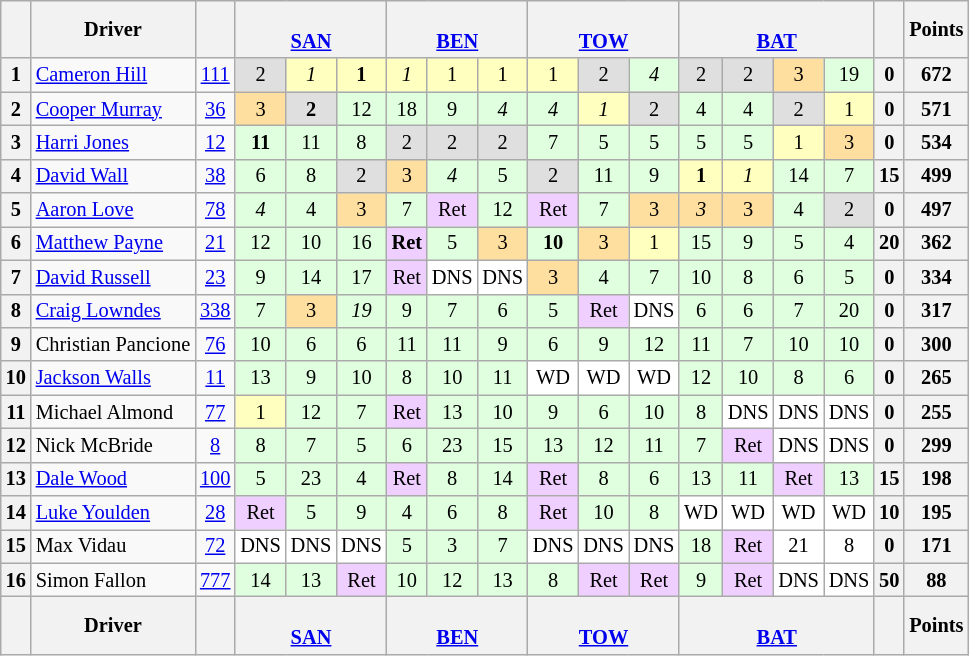<table class="wikitable" style="font-size: 85%;">
<tr style="vertical-align:middle">
<th></th>
<th>Driver</th>
<th style="vertical-align:middle;background"></th>
<th colspan=3><br><a href='#'>SAN</a></th>
<th colspan=3><br><a href='#'>BEN</a></th>
<th colspan=3><br><a href='#'>TOW</a></th>
<th colspan=4><br><a href='#'>BAT</a></th>
<th></th>
<th>Points</th>
</tr>
<tr>
<th>1</th>
<td> <a href='#'>Cameron Hill</a></td>
<td align=center><a href='#'>111</a></td>
<td align=center style=background:#dfdfdf>2</td>
<td align=center style=background:#ffffbf><em>1</em></td>
<td align=center style=background:#ffffbf><strong>1</strong></td>
<td align=center style=background:#ffffbf><em>1</em></td>
<td align=center style=background:#ffffbf>1</td>
<td align=center style=background:#ffffbf>1</td>
<td align=center style=background:#ffffbf>1</td>
<td align=center style=background:#dfdfdf>2</td>
<td align=center style=background:#dfffdf><em>4</em></td>
<td align=center style=background:#dfdfdf>2</td>
<td align=center style=background:#dfdfdf>2</td>
<td align=center style=background:#ffdf9f>3</td>
<td align=center style=background:#dfffdf>19</td>
<th>0</th>
<th>672</th>
</tr>
<tr>
<th>2</th>
<td> <a href='#'>Cooper Murray</a></td>
<td align=center><a href='#'>36</a></td>
<td align=center style=background:#ffdf9f>3</td>
<td align=center style=background:#dfdfdf><strong>2</strong></td>
<td align=center style=background:#dfffdf>12</td>
<td align=center style=background:#dfffdf>18</td>
<td align=center style=background:#dfffdf>9</td>
<td align=center style=background:#dfffdf><em>4</em></td>
<td align=center style=background:#dfffdf><em>4</em></td>
<td align=center style=background:#ffffbf><em>1</em></td>
<td align=center style=background:#dfdfdf>2</td>
<td align=center style=background:#dfffdf>4</td>
<td align=center style=background:#dfffdf>4</td>
<td align=center style=background:#dfdfdf>2</td>
<td align=center style=background:#ffffbf>1</td>
<th>0</th>
<th>571</th>
</tr>
<tr>
<th>3</th>
<td> <a href='#'>Harri Jones</a></td>
<td align=center><a href='#'>12</a></td>
<td align=center style=background:#dfffdf><strong>11</strong></td>
<td align=center style=background:#dfffdf>11</td>
<td align=center style=background:#dfffdf>8</td>
<td align=center style=background:#dfdfdf>2</td>
<td align=center style=background:#dfdfdf>2</td>
<td align=center style=background:#dfdfdf>2</td>
<td align=center style=background:#dfffdf>7</td>
<td align=center style=background:#dfffdf>5</td>
<td align=center style=background:#dfffdf>5</td>
<td align=center style=background:#dfffdf>5</td>
<td align=center style=background:#dfffdf>5</td>
<td align=center style=background:#ffffbf>1</td>
<td align=center style=background:#ffdf9f>3</td>
<th>0</th>
<th>534</th>
</tr>
<tr>
<th>4</th>
<td> <a href='#'>David Wall</a></td>
<td align=center><a href='#'>38</a></td>
<td align=center style=background:#dfffdf>6</td>
<td align=center style=background:#dfffdf>8</td>
<td align=center style=background:#dfdfdf>2</td>
<td align=center style=background:#ffdf9f>3</td>
<td align=center style=background:#dfffdf><em>4</em></td>
<td align=center style=background:#dfffdf>5</td>
<td align=center style=background:#dfdfdf>2</td>
<td align=center style=background:#dfffdf>11</td>
<td align=center style=background:#dfffdf>9</td>
<td align=center style=background:#ffffbf><strong>1</strong></td>
<td align=center style=background:#ffffbf><em>1</em></td>
<td align=center style=background:#dfffdf>14</td>
<td align=center style=background:#dfffdf>7</td>
<th>15</th>
<th>499</th>
</tr>
<tr>
<th>5</th>
<td> <a href='#'>Aaron Love</a></td>
<td align=center><a href='#'>78</a></td>
<td align=center style=background:#dfffdf><em>4</em></td>
<td align=center style=background:#dfffdf>4</td>
<td align=center style=background:#ffdf9f>3</td>
<td align=center style=background:#dfffdf>7</td>
<td align=center style=background:#efcfff>Ret</td>
<td align=center style=background:#dfffdf>12</td>
<td align=center style=background:#efcfff>Ret</td>
<td align=center style=background:#dfffdf>7</td>
<td align=center style=background:#ffdf9f>3</td>
<td align=center style=background:#ffdf9f><em>3</em></td>
<td align=center style=background:#ffdf9f>3</td>
<td align=center style=background:#dfffdf>4</td>
<td align=center style=background:#dfdfdf>2</td>
<th>0</th>
<th>497</th>
</tr>
<tr>
<th>6</th>
<td> <a href='#'>Matthew Payne</a></td>
<td align=center><a href='#'>21</a></td>
<td align=center style=background:#dfffdf>12</td>
<td align=center style=background:#dfffdf>10</td>
<td align=center style=background:#dfffdf>16</td>
<td align=center style=background:#efcfff><strong>Ret</strong></td>
<td align=center style=background:#dfffdf>5</td>
<td align=center style=background:#ffdf9f>3</td>
<td align=center style=background:#dfffdf><strong>10</strong></td>
<td align=center style=background:#ffdf9f>3</td>
<td align=center style=background:#ffffbf>1</td>
<td align=center style=background:#dfffdf>15</td>
<td align=center style=background:#dfffdf>9</td>
<td align=center style=background:#dfffdf>5</td>
<td align=center style=background:#dfffdf>4</td>
<th>20</th>
<th>362</th>
</tr>
<tr>
<th>7</th>
<td> <a href='#'>David Russell</a></td>
<td align=center><a href='#'>23</a></td>
<td align=center style=background:#dfffdf>9</td>
<td align=center style=background:#dfffdf>14</td>
<td align=center style=background:#dfffdf>17</td>
<td align=center style=background:#efcfff>Ret</td>
<td align=center style=background:#ffffff>DNS</td>
<td align=center style=background:#ffffff>DNS</td>
<td align=center style=background:#ffdf9f>3</td>
<td align=center style=background:#dfffdf>4</td>
<td align=center style=background:#dfffdf>7</td>
<td align=center style=background:#dfffdf>10</td>
<td align=center style=background:#dfffdf>8</td>
<td align=center style=background:#dfffdf>6</td>
<td align=center style=background:#dfffdf>5</td>
<th>0</th>
<th>334</th>
</tr>
<tr>
<th>8</th>
<td> <a href='#'>Craig Lowndes</a></td>
<td align=center><a href='#'>338</a></td>
<td align=center style=background:#dfffdf>7</td>
<td align=center style=background:#ffdf9f>3</td>
<td align=center style=background:#dfffdf><em>19</em></td>
<td align=center style=background:#dfffdf>9</td>
<td align=center style=background:#dfffdf>7</td>
<td align=center style=background:#dfffdf>6</td>
<td align=center style=background:#dfffdf>5</td>
<td align=center style=background:#efcfff>Ret</td>
<td align=center style=background:#ffffff>DNS</td>
<td align=center style=background:#dfffdf>6</td>
<td align=center style=background:#dfffdf>6</td>
<td align=center style=background:#dfffdf>7</td>
<td align=center style=background:#dfffdf>20</td>
<th>0</th>
<th>317</th>
</tr>
<tr>
<th>9</th>
<td> Christian Pancione</td>
<td align=center><a href='#'>76</a></td>
<td align=center style=background:#dfffdf>10</td>
<td align=center style=background:#dfffdf>6</td>
<td align=center style=background:#dfffdf>6</td>
<td align=center style=background:#dfffdf>11</td>
<td align=center style=background:#dfffdf>11</td>
<td align=center style=background:#dfffdf>9</td>
<td align=center style=background:#dfffdf>6</td>
<td align=center style=background:#dfffdf>9</td>
<td align=center style=background:#dfffdf>12</td>
<td align=center style=background:#dfffdf>11</td>
<td align=center style=background:#dfffdf>7</td>
<td align=center style=background:#dfffdf>10</td>
<td align=center style=background:#dfffdf>10</td>
<th>0</th>
<th>300</th>
</tr>
<tr>
<th>10</th>
<td> <a href='#'>Jackson Walls</a></td>
<td align=center><a href='#'>11</a></td>
<td align=center style=background:#dfffdf>13</td>
<td align=center style=background:#dfffdf>9</td>
<td align=center style=background:#dfffdf>10</td>
<td align=center style=background:#dfffdf>8</td>
<td align=center style=background:#dfffdf>10</td>
<td align=center style=background:#dfffdf>11</td>
<td align=center style=background:#ffffff>WD</td>
<td align=center style=background:#ffffff>WD</td>
<td align=center style=background:#ffffff>WD</td>
<td align=center style=background:#dfffdf>12</td>
<td align=center style=background:#dfffdf>10</td>
<td align=center style=background:#dfffdf>8</td>
<td align=center style=background:#dfffdf>6</td>
<th>0</th>
<th>265</th>
</tr>
<tr>
<th>11</th>
<td> Michael Almond</td>
<td align=center><a href='#'>77</a></td>
<td align=center style=background:#ffffbf>1</td>
<td align=center style=background:#dfffdf>12</td>
<td align=center style=background:#dfffdf>7</td>
<td align=center style=background:#efcfff>Ret</td>
<td align=center style=background:#dfffdf>13</td>
<td align=center style=background:#dfffdf>10</td>
<td align=center style=background:#dfffdf>9</td>
<td align=center style=background:#dfffdf>6</td>
<td align=center style=background:#dfffdf>10</td>
<td align=center style=background:#dfffdf>8</td>
<td align=center style=background:#ffffff>DNS</td>
<td align=center style=background:#ffffff>DNS</td>
<td align=center style=background:#ffffff>DNS</td>
<th>0</th>
<th>255</th>
</tr>
<tr>
<th>12</th>
<td> Nick McBride</td>
<td align=center><a href='#'>8</a></td>
<td align=center style=background:#dfffdf>8</td>
<td align=center style=background:#dfffdf>7</td>
<td align=center style=background:#dfffdf>5</td>
<td align=center style=background:#dfffdf>6</td>
<td align=center style=background:#dfffdf>23</td>
<td align=center style=background:#dfffdf>15</td>
<td align=center style=background:#dfffdf>13</td>
<td align=center style=background:#dfffdf>12</td>
<td align=center style=background:#dfffdf>11</td>
<td align=center style=background:#dfffdf>7</td>
<td align=center style=background:#efcfff>Ret</td>
<td align=center style=background:#ffffff>DNS</td>
<td align=center style=background:#ffffff>DNS</td>
<th>0</th>
<th>299</th>
</tr>
<tr>
<th>13</th>
<td> <a href='#'>Dale Wood</a></td>
<td align=center><a href='#'>100</a></td>
<td align=center style=background:#dfffdf>5</td>
<td align=center style=background:#dfffdf>23</td>
<td align=center style=background:#dfffdf>4</td>
<td align=center style=background:#efcfff>Ret</td>
<td align=center style=background:#dfffdf>8</td>
<td align=center style=background:#dfffdf>14</td>
<td align=center style=background:#efcfff>Ret</td>
<td align=center style=background:#dfffdf>8</td>
<td align=center style=background:#dfffdf>6</td>
<td align=center style=background:#dfffdf>13</td>
<td align=center style=background:#dfffdf>11</td>
<td align=center style=background:#efcfff>Ret</td>
<td align=center style=background:#dfffdf>13</td>
<th>15</th>
<th>198</th>
</tr>
<tr>
<th>14</th>
<td> <a href='#'>Luke Youlden</a></td>
<td align=center><a href='#'>28</a></td>
<td align=center style=background:#efcfff>Ret</td>
<td align=center style=background:#dfffdf>5</td>
<td align=center style=background:#dfffdf>9</td>
<td align=center style=background:#dfffdf>4</td>
<td align=center style=background:#dfffdf>6</td>
<td align=center style=background:#dfffdf>8</td>
<td align=center style=background:#efcfff>Ret</td>
<td align=center style=background:#dfffdf>10</td>
<td align=center style=background:#dfffdf>8</td>
<td align=center style=background:#ffffff>WD</td>
<td align=center style=background:#ffffff>WD</td>
<td align=center style=background:#ffffff>WD</td>
<td align=center style=background:#ffffff>WD</td>
<th>10</th>
<th>195</th>
</tr>
<tr>
<th>15</th>
<td> Max Vidau</td>
<td align=center><a href='#'>72</a></td>
<td align=center style=background:#ffffff>DNS</td>
<td align=center style=background:#ffffff>DNS</td>
<td align=center style=background:#ffffff>DNS</td>
<td align=center style=background:#dfffdf>5</td>
<td align=center style=background:#dfffdf>3</td>
<td align=center style=background:#dfffdf>7</td>
<td align=center style=background:#ffffff>DNS</td>
<td align=center style=background:#ffffff>DNS</td>
<td align=center style=background:#ffffff>DNS</td>
<td align=center style=background:#dfffdf>18</td>
<td align=center style=background:#efcfff>Ret</td>
<td align=center style=background:#ffffff>21</td>
<td align=center style=background:#ffffff>8</td>
<th>0</th>
<th>171</th>
</tr>
<tr>
<th>16</th>
<td> Simon Fallon</td>
<td align=center><a href='#'>777</a></td>
<td align=center style=background:#dfffdf>14</td>
<td align=center style=background:#dfffdf>13</td>
<td align=center style=background:#efcfff>Ret</td>
<td align=center style=background:#dfffdf>10</td>
<td align=center style=background:#dfffdf>12</td>
<td align=center style=background:#dfffdf>13</td>
<td align=center style=background:#dfffdf>8</td>
<td align=center style=background:#efcfff>Ret</td>
<td align=center style=background:#efcfff>Ret</td>
<td align=center style=background:#dfffdf>9</td>
<td align=center style=background:#efcfff>Ret</td>
<td align=center style=background:#ffffff>DNS</td>
<td align=center style=background:#ffffff>DNS</td>
<th>50</th>
<th>88</th>
</tr>
<tr>
<th></th>
<th>Driver</th>
<th style="vertical-align:middle;background"></th>
<th colspan=3><br><a href='#'>SAN</a></th>
<th colspan=3><br><a href='#'>BEN</a></th>
<th colspan=3><br><a href='#'>TOW</a></th>
<th colspan=4><br><a href='#'>BAT</a></th>
<th></th>
<th>Points</th>
</tr>
</table>
